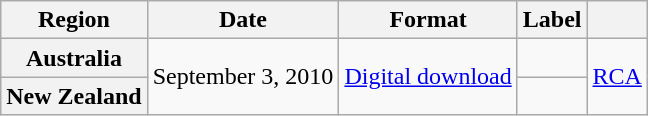<table class="wikitable plainrowheaders">
<tr>
<th scope="col">Region</th>
<th scope="col">Date</th>
<th scope="col">Format</th>
<th scope="col">Label</th>
<th scope="col"></th>
</tr>
<tr>
<th scope="row">Australia</th>
<td rowspan="2">September 3, 2010</td>
<td rowspan="2"><a href='#'>Digital download</a></td>
<td align="center"></td>
<td rowspan="2"><a href='#'>RCA</a></td>
</tr>
<tr>
<th scope="row">New Zealand</th>
<td align="center"></td>
</tr>
</table>
